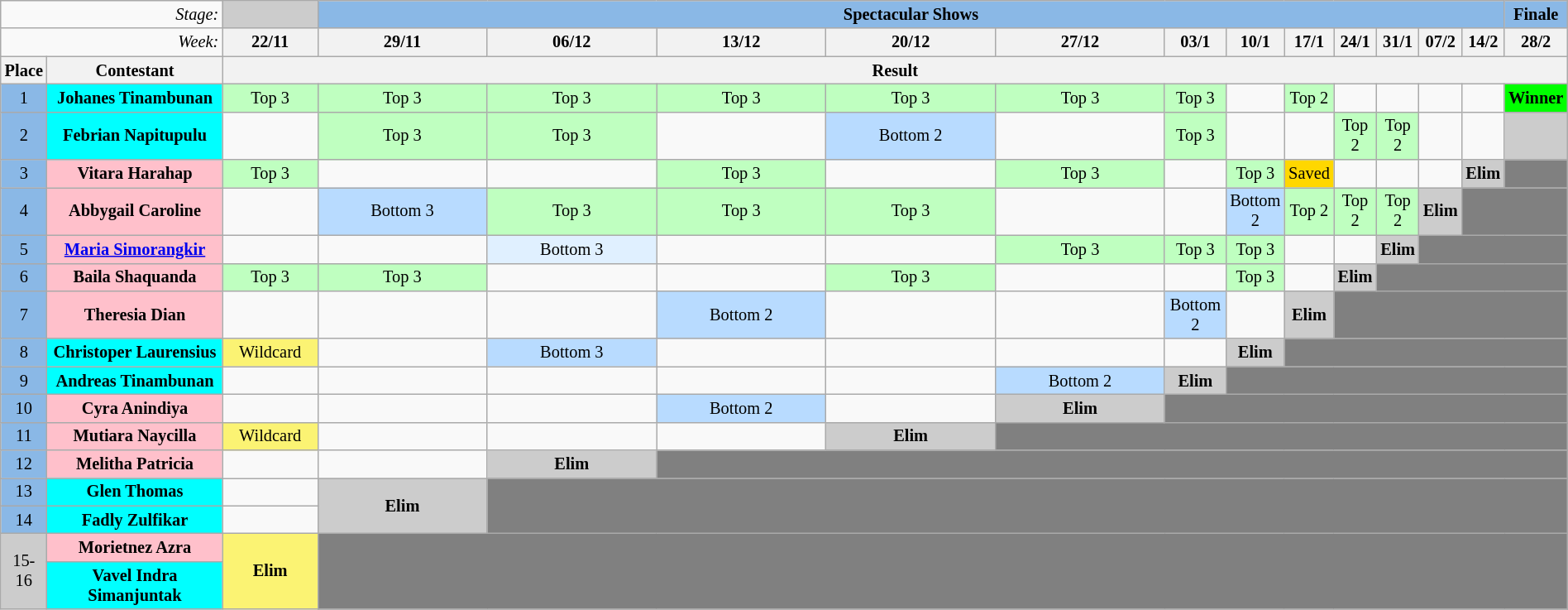<table class="wikitable" style="margin:1em auto; text-align:center; font-size:85%">
<tr>
<td colspan="2" style="text-align:right;"><em>Stage:</em></td>
<td style="width:5%; background:#ccc;"></td>
<td colspan="12" style="background:#8ab8e6;"><strong>Spectacular Shows</strong></td>
<td style="background:#8ab8e6;"><strong>Finale</strong></td>
</tr>
<tr>
<td colspan="2" style="text-align:right;"><em>Week:</em></td>
<th style="width:7%">22/11</th>
<th style="width:6%">29/11</th>
<th style="width:6%">06/12</th>
<th style="width:6%">13/12</th>
<th style="width:6%">20/12</th>
<th style="width:6%">27/12</th>
<th style="width:6%">03/1</th>
<th style="width:6%">10/1</th>
<th style="width:6%">17/1</th>
<th style="width:6%">24/1</th>
<th style="width:6%">31/1</th>
<th style="width:6%">07/2</th>
<th style="width:6%">14/2</th>
<th style="width:6%">28/2</th>
</tr>
<tr>
<th>Place</th>
<th style="width:14%">Contestant</th>
<th colspan="14">Result</th>
</tr>
<tr>
<td style="background:#8ab8e6;">1</td>
<td style="background:cyan;"><strong>Johanes Tinambunan</strong></td>
<td style="background:#bfffc0;">Top 3</td>
<td style="background:#bfffc0;">Top 3</td>
<td style="background:#bfffc0;">Top 3</td>
<td style="background:#bfffc0;">Top 3</td>
<td style="background:#bfffc0;">Top 3</td>
<td style="background:#bfffc0;">Top 3</td>
<td style="background:#bfffc0;">Top 3</td>
<td></td>
<td style="background:#bfffc0;">Top 2</td>
<td></td>
<td></td>
<td></td>
<td></td>
<td style="background:lime;" width:12%;"><strong>Winner</strong></td>
</tr>
<tr>
<td style="background:#8ab8e6;">2</td>
<td style="background:cyan;"><strong>Febrian Napitupulu</strong></td>
<td></td>
<td style="background:#bfffc0;">Top 3</td>
<td style="background:#bfffc0;">Top 3</td>
<td></td>
<td style="background:#b8dbff; width:15%;">Bottom 2</td>
<td></td>
<td style="background:#bfffc0;">Top 3</td>
<td></td>
<td></td>
<td style="background:#bfffc0;">Top 2</td>
<td style="background:#bfffc0;">Top 2</td>
<td></td>
<td></td>
<td style="background:#ccc;" width:12%;"><strong></strong></td>
</tr>
<tr>
<td style="background:#8ab8e6;">3</td>
<td style="background:pink;"><strong>Vitara Harahap</strong></td>
<td style="background:#bfffc0;">Top 3</td>
<td></td>
<td></td>
<td style="background:#bfffc0;">Top 3</td>
<td></td>
<td style="background:#bfffc0;">Top 3</td>
<td></td>
<td style="background:#bfffc0;">Top 3</td>
<td style="background:gold; width:7%;">Saved</td>
<td></td>
<td></td>
<td></td>
<td style="background:#ccc;" width:7%;"><strong>Elim</strong></td>
<td style="background:grey;"></td>
</tr>
<tr>
<td style="background:#8ab8e6;">4</td>
<td style="background:pink;"><strong>Abbygail Caroline</strong></td>
<td></td>
<td style="background:#b8dbff; width:15%;">Bottom 3</td>
<td style="background:#bfffc0;">Top 3</td>
<td style="background:#bfffc0;">Top 3</td>
<td style="background:#bfffc0;">Top 3</td>
<td></td>
<td></td>
<td style="background:#b8dbff; width:15%;">Bottom 2</td>
<td style="background:#bfffc0;">Top 2</td>
<td style="background:#bfffc0;">Top 2</td>
<td style="background:#bfffc0;">Top 2</td>
<td style="background:#ccc;" width:7%;"><strong>Elim</strong></td>
<td style="background:grey;" colspan=2></td>
</tr>
<tr>
<td style="background:#8ab8e6;">5</td>
<td style="background:pink;"><strong><a href='#'>Maria Simorangkir</a></strong></td>
<td></td>
<td></td>
<td style="background:#e0f0ff; width:15%;">Bottom 3</td>
<td></td>
<td></td>
<td style="background:#bfffc0;">Top 3</td>
<td style="background:#bfffc0;">Top 3</td>
<td style="background:#bfffc0;">Top 3</td>
<td></td>
<td></td>
<td style="background:#ccc;" width:7%;"><strong>Elim</strong></td>
<td style="background:grey;" colspan=3></td>
</tr>
<tr>
<td style="background:#8ab8e6;">6</td>
<td style="background:pink;"><strong>Baila Shaquanda</strong></td>
<td style="background:#bfffc0;">Top 3</td>
<td style="background:#bfffc0;">Top 3</td>
<td></td>
<td></td>
<td style="background:#bfffc0;">Top 3</td>
<td></td>
<td></td>
<td style="background:#bfffc0;">Top 3</td>
<td></td>
<td style="background:#ccc;" width:7%;"><strong>Elim</strong></td>
<td style="background:grey;" colspan=4></td>
</tr>
<tr>
<td style="background:#8ab8e6;">7</td>
<td style="background:pink;"><strong>Theresia Dian</strong></td>
<td></td>
<td></td>
<td></td>
<td style="background:#b8dbff; width:15%;">Bottom 2</td>
<td></td>
<td></td>
<td style="background:#b8dbff; width:15%;">Bottom 2</td>
<td></td>
<td style="background:#ccc;" width:7%;"><strong>Elim</strong></td>
<td style="background:grey;" colspan=5></td>
</tr>
<tr>
<td style="background:#8ab8e6;">8</td>
<td style="background:cyan;"><strong>Christoper Laurensius</strong></td>
<td style="background:#fbf373">Wildcard</td>
<td></td>
<td style="background:#b8dbff; width:15%;">Bottom 3</td>
<td></td>
<td></td>
<td></td>
<td></td>
<td style="background:#ccc;" width:7%;"><strong>Elim</strong></td>
<td style="background:grey;" colspan=6></td>
</tr>
<tr>
<td style="background:#8ab8e6;">9</td>
<td style="background:cyan;"><strong>Andreas Tinambunan</strong></td>
<td></td>
<td></td>
<td></td>
<td></td>
<td></td>
<td style="background:#b8dbff; width:15%;">Bottom 2</td>
<td style="background:#ccc;" width:7%;"><strong>Elim</strong></td>
<td style="background:grey;" colspan=7></td>
</tr>
<tr>
<td style="background:#8ab8e6;">10</td>
<td style="background:pink;"><strong>Cyra Anindiya</strong></td>
<td></td>
<td></td>
<td></td>
<td style="background:#b8dbff; width:15%;">Bottom 2</td>
<td></td>
<td style="background:#ccc;" width:7%;"><strong>Elim</strong></td>
<td style="background:grey;" colspan=8></td>
</tr>
<tr>
<td style="background:#8ab8e6;">11</td>
<td style="background:pink;"><strong>Mutiara Naycilla</strong></td>
<td style="background:#fbf373">Wildcard</td>
<td></td>
<td></td>
<td></td>
<td style="background:#ccc;" width:7%;"><strong>Elim</strong></td>
<td style="background:grey;" colspan=9></td>
</tr>
<tr>
<td style="background:#8ab8e6;">12</td>
<td style="background:pink;"><strong>Melitha Patricia</strong></td>
<td></td>
<td></td>
<td style="background:#ccc;" width:7%;"><strong>Elim</strong></td>
<td style="background:grey;" colspan=11></td>
</tr>
<tr>
<td style="background:#8ab8e6;">13</td>
<td style="background:cyan;"><strong>Glen Thomas</strong></td>
<td></td>
<td style="background:#ccc;" width:7%;" rowspan=2><strong>Elim</strong></td>
<td style="background:grey;" colspan=12 rowspan=2></td>
</tr>
<tr>
<td style="background:#8ab8e6;">14</td>
<td style="background:cyan;"><strong>Fadly Zulfikar</strong></td>
<td></td>
</tr>
<tr>
<td style="background:#ccc;" rowspan=2>15-16</td>
<td style="background:pink;"><strong>Morietnez Azra</strong></td>
<td style="background:#FBF373;" rowspan="2"><strong>Elim</strong></td>
<td style="background:grey;" colspan=13 rowspan=2></td>
</tr>
<tr>
<td style="background:cyan;"><strong>Vavel Indra Simanjuntak</strong></td>
</tr>
</table>
